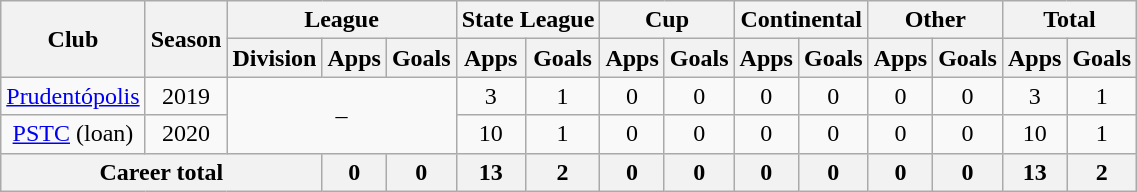<table class="wikitable" style="text-align: center">
<tr>
<th rowspan="2">Club</th>
<th rowspan="2">Season</th>
<th colspan="3">League</th>
<th colspan="2">State League</th>
<th colspan="2">Cup</th>
<th colspan="2">Continental</th>
<th colspan="2">Other</th>
<th colspan="2">Total</th>
</tr>
<tr>
<th>Division</th>
<th>Apps</th>
<th>Goals</th>
<th>Apps</th>
<th>Goals</th>
<th>Apps</th>
<th>Goals</th>
<th>Apps</th>
<th>Goals</th>
<th>Apps</th>
<th>Goals</th>
<th>Apps</th>
<th>Goals</th>
</tr>
<tr>
<td><a href='#'>Prudentópolis</a></td>
<td>2019</td>
<td rowspan="2" colspan="3">–</td>
<td>3</td>
<td>1</td>
<td>0</td>
<td>0</td>
<td>0</td>
<td>0</td>
<td>0</td>
<td>0</td>
<td>3</td>
<td>1</td>
</tr>
<tr>
<td><a href='#'>PSTC</a> (loan)</td>
<td>2020</td>
<td>10</td>
<td>1</td>
<td>0</td>
<td>0</td>
<td>0</td>
<td>0</td>
<td>0</td>
<td>0</td>
<td>10</td>
<td>1</td>
</tr>
<tr>
<th colspan="3"><strong>Career total</strong></th>
<th>0</th>
<th>0</th>
<th>13</th>
<th>2</th>
<th>0</th>
<th>0</th>
<th>0</th>
<th>0</th>
<th>0</th>
<th>0</th>
<th>13</th>
<th>2</th>
</tr>
</table>
